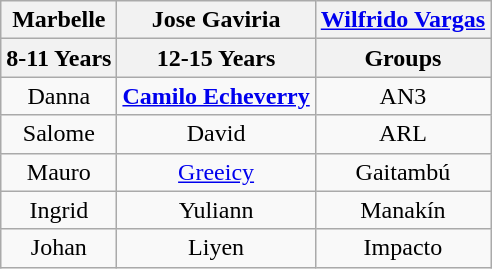<table class="wikitable" style="text-align:center">
<tr>
<th>Marbelle</th>
<th>Jose Gaviria</th>
<th><a href='#'>Wilfrido Vargas</a></th>
</tr>
<tr>
<th>8-11 Years</th>
<th>12-15 Years</th>
<th>Groups</th>
</tr>
<tr>
<td>Danna</td>
<td><strong><a href='#'>Camilo Echeverry</a></strong></td>
<td>AN3</td>
</tr>
<tr>
<td>Salome</td>
<td>David</td>
<td>ARL</td>
</tr>
<tr>
<td>Mauro</td>
<td><a href='#'>Greeicy</a></td>
<td>Gaitambú</td>
</tr>
<tr>
<td>Ingrid</td>
<td>Yuliann</td>
<td>Manakín</td>
</tr>
<tr>
<td>Johan</td>
<td>Liyen</td>
<td>Impacto</td>
</tr>
</table>
